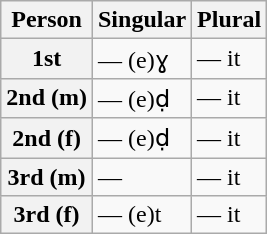<table class="wikitable">
<tr>
<th>Person</th>
<th>Singular</th>
<th>Plural</th>
</tr>
<tr>
<th>1st</th>
<td>— (e)ɣ</td>
<td>— it</td>
</tr>
<tr>
<th>2nd (m)</th>
<td>— (e)ḍ</td>
<td>— it</td>
</tr>
<tr>
<th>2nd (f)</th>
<td>— (e)ḍ</td>
<td>— it</td>
</tr>
<tr>
<th>3rd (m)</th>
<td>—</td>
<td>— it</td>
</tr>
<tr>
<th>3rd (f)</th>
<td>— (e)t</td>
<td>— it</td>
</tr>
</table>
